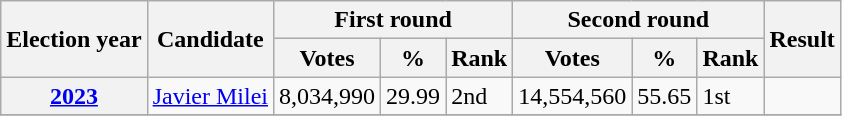<table class="wikitable">
<tr>
<th rowspan="2">Election year</th>
<th rowspan="2">Candidate</th>
<th colspan="3">First round</th>
<th colspan="3">Second round</th>
<th rowspan="2">Result</th>
</tr>
<tr>
<th>Votes</th>
<th>%</th>
<th>Rank</th>
<th>Votes</th>
<th>%</th>
<th>Rank</th>
</tr>
<tr>
<th><a href='#'>2023</a></th>
<td><a href='#'>Javier Milei</a></td>
<td>8,034,990</td>
<td>29.99</td>
<td> 2nd</td>
<td>14,554,560</td>
<td>55.65</td>
<td> 1st</td>
<td></td>
</tr>
<tr>
</tr>
</table>
